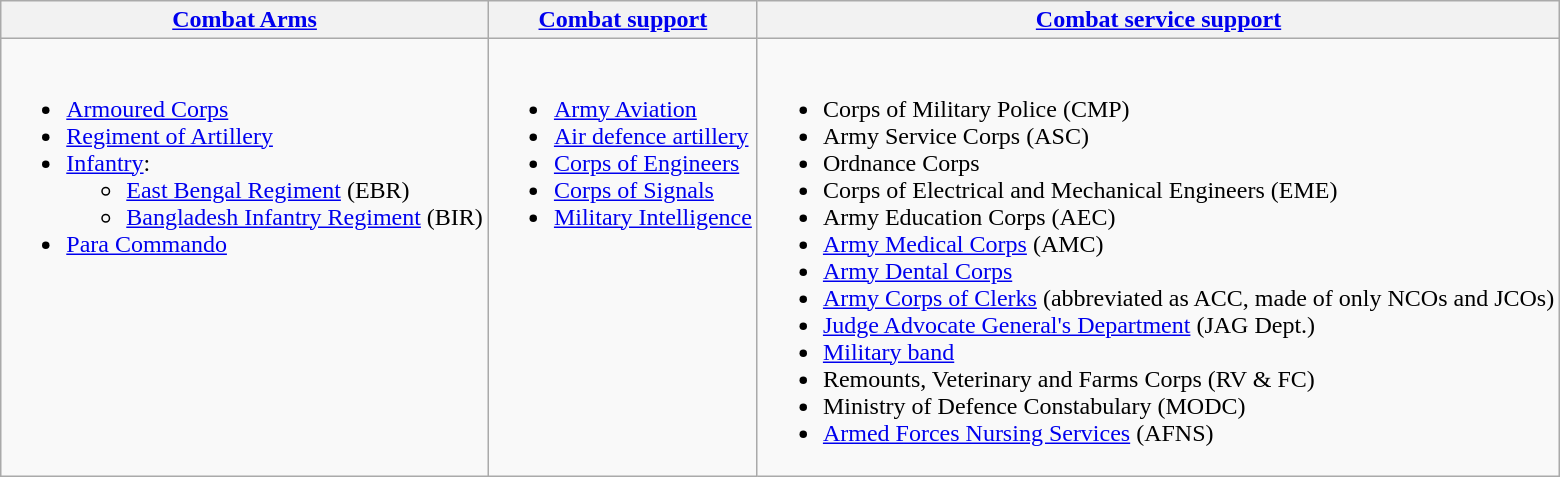<table class=wikitable>
<tr>
<th><a href='#'>Combat Arms</a></th>
<th><a href='#'>Combat support</a></th>
<th><a href='#'>Combat service support</a></th>
</tr>
<tr valign=top>
<td><br><ul><li><a href='#'>Armoured Corps</a></li><li><a href='#'>Regiment of Artillery</a></li><li><a href='#'>Infantry</a>:<ul><li><a href='#'>East Bengal Regiment</a> (EBR)</li><li><a href='#'>Bangladesh Infantry Regiment</a> (BIR)</li></ul></li><li><a href='#'>Para Commando</a></li></ul></td>
<td><br><ul><li><a href='#'>Army Aviation</a></li><li><a href='#'>Air defence artillery</a></li><li><a href='#'>Corps of Engineers</a></li><li><a href='#'>Corps of Signals</a></li><li><a href='#'>Military Intelligence</a></li></ul></td>
<td><br><ul><li>Corps of Military Police (CMP)</li><li>Army Service Corps (ASC)</li><li>Ordnance Corps</li><li>Corps of Electrical and Mechanical Engineers (EME)</li><li>Army Education Corps (AEC)</li><li><a href='#'>Army Medical Corps</a> (AMC)</li><li><a href='#'>Army Dental Corps</a></li><li><a href='#'>Army Corps of Clerks</a> (abbreviated as ACC, made of only NCOs and JCOs)</li><li><a href='#'>Judge Advocate General's Department</a> (JAG Dept.)</li><li><a href='#'>Military band</a></li><li>Remounts, Veterinary and Farms Corps (RV & FC)</li><li>Ministry of Defence Constabulary (MODC)</li><li><a href='#'>Armed Forces Nursing Services</a> (AFNS)</li></ul></td>
</tr>
</table>
